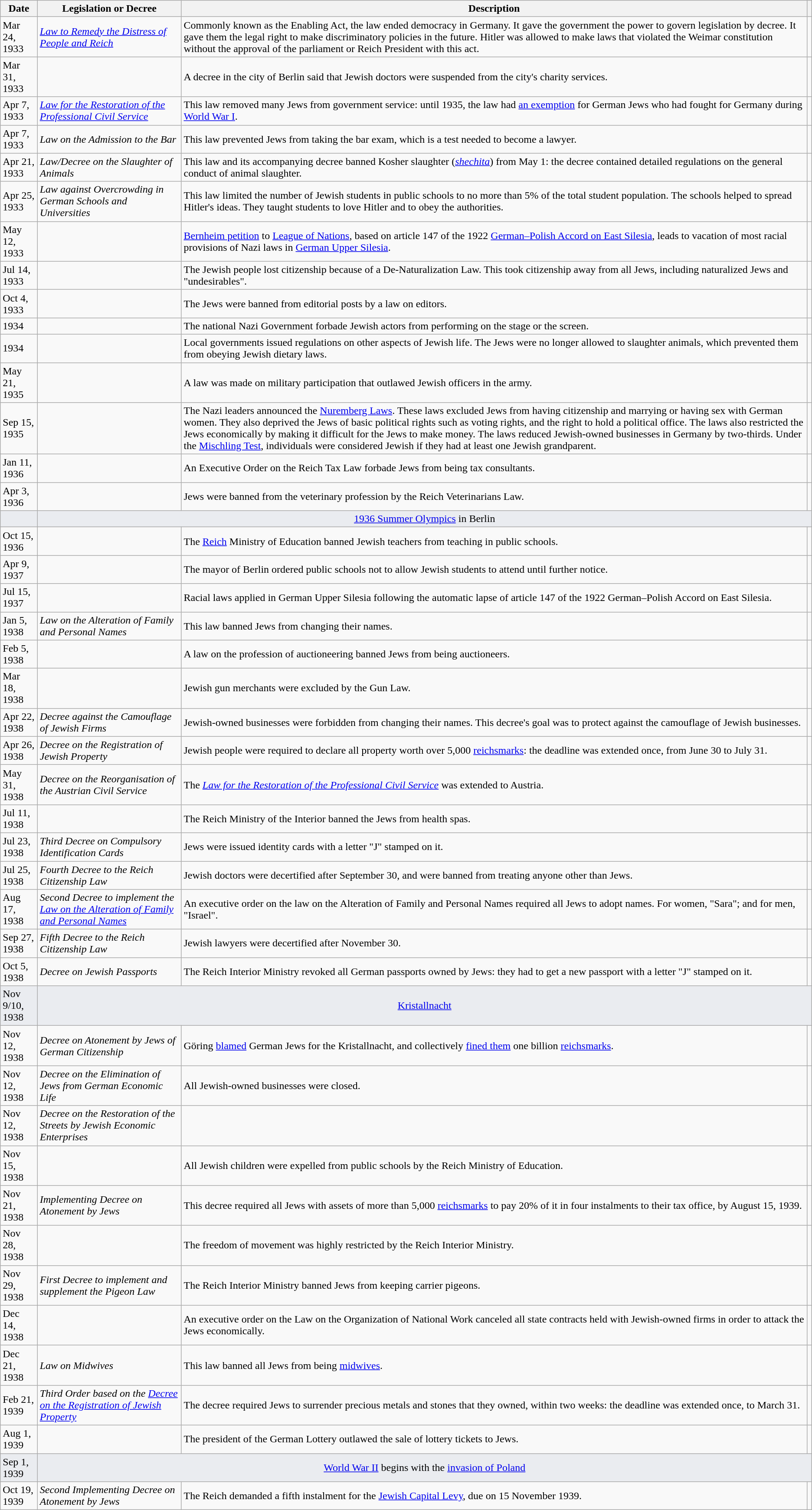<table class="wikitable sortable">
<tr>
<th data-sort-type=date>Date</th>
<th>Legislation or Decree</th>
<th class="unsortable">Description</th>
<th class="unsortable"></th>
</tr>
<tr>
<td>Mar 24, 1933</td>
<td><em><a href='#'>Law to Remedy the Distress of People and Reich</a></em></td>
<td>Commonly known as the Enabling Act, the law ended democracy in Germany. It gave the government the power to govern legislation by decree. It gave them the legal right to make discriminatory policies in the future. Hitler was allowed to make laws that violated the Weimar constitution without the approval of the parliament or Reich President with this act.</td>
<td></td>
</tr>
<tr>
<td>Mar 31, 1933</td>
<td></td>
<td>A decree in the city of Berlin said that Jewish doctors were suspended from the city's charity services.</td>
<td></td>
</tr>
<tr>
<td>Apr 7, 1933</td>
<td><em><a href='#'>Law for the Restoration of the Professional Civil Service</a></em></td>
<td>This law removed many Jews from government service: until 1935, the law had <a href='#'>an exemption</a> for German Jews who had fought for Germany during <a href='#'>World War I</a>.</td>
<td></td>
</tr>
<tr>
<td>Apr 7, 1933</td>
<td><em>Law on the Admission to the Bar</em></td>
<td>This law prevented Jews from taking the bar exam, which is a test needed to become a lawyer.</td>
<td></td>
</tr>
<tr>
<td>Apr 21, 1933</td>
<td><em>Law/Decree on the Slaughter of Animals</em></td>
<td>This law and its accompanying decree banned Kosher slaughter (<em><a href='#'>shechita</a></em>) from May 1: the decree contained detailed regulations on the general conduct of animal slaughter.</td>
<td></td>
</tr>
<tr>
<td>Apr 25, 1933</td>
<td><em>Law against Overcrowding in German Schools and Universities</em></td>
<td>This law limited the number of Jewish students in public schools to no more than 5% of the total student population. The schools helped to spread Hitler's ideas. They taught students to love Hitler and to obey the authorities.</td>
<td></td>
</tr>
<tr>
<td>May 12, 1933</td>
<td></td>
<td><a href='#'>Bernheim petition</a> to <a href='#'>League of Nations</a>, based on article 147 of the 1922 <a href='#'>German–Polish Accord on East Silesia</a>, leads to vacation of most racial provisions of Nazi laws in <a href='#'>German Upper Silesia</a>.</td>
<td></td>
</tr>
<tr>
<td>Jul 14, 1933</td>
<td></td>
<td>The Jewish people lost citizenship because of a De-Naturalization Law. This took citizenship away from all Jews, including naturalized Jews and "undesirables".</td>
<td></td>
</tr>
<tr>
<td>Oct 4, 1933</td>
<td></td>
<td>The Jews were banned from editorial posts by a law on editors.</td>
<td></td>
</tr>
<tr>
<td data-sort-value="Jan 1, 1934">1934</td>
<td></td>
<td>The national Nazi Government forbade Jewish actors from performing on the stage or the screen.</td>
<td></td>
</tr>
<tr>
<td data-sort-value="Jan 1, 1934">1934</td>
<td></td>
<td>Local governments issued regulations on other aspects of Jewish life. The Jews were no longer allowed to slaughter animals, which prevented them from obeying Jewish dietary laws.</td>
<td></td>
</tr>
<tr>
<td>May 21, 1935</td>
<td></td>
<td>A law was made on military participation that outlawed Jewish officers in the army.</td>
<td></td>
</tr>
<tr>
<td>Sep 15, 1935</td>
<td></td>
<td>The Nazi leaders announced the <a href='#'>Nuremberg Laws</a>. These laws excluded Jews from having citizenship and marrying or having sex with German women. They also deprived the Jews of basic political rights such as voting rights, and the right to hold a political office. The laws also restricted the Jews economically by making it difficult for the Jews to make money. The laws reduced Jewish-owned businesses in Germany by two-thirds. Under the <a href='#'>Mischling Test</a>, individuals were considered Jewish if they had at least one Jewish grandparent.</td>
<td></td>
</tr>
<tr>
<td>Jan 11, 1936</td>
<td></td>
<td>An Executive Order on the Reich Tax Law forbade Jews from being tax consultants.</td>
<td></td>
</tr>
<tr>
<td>Apr 3, 1936</td>
<td></td>
<td>Jews were banned from the veterinary profession by the Reich Veterinarians Law.</td>
<td></td>
</tr>
<tr style="background:#EAECF0">
<td data-sort-value="Aug 1, 1936"></td>
<td colspan="3" style="text-align:center" data-sort-value="zz_1936"><a href='#'>1936 Summer Olympics</a> in Berlin</td>
</tr>
<tr>
<td>Oct 15, 1936</td>
<td></td>
<td>The <a href='#'>Reich</a> Ministry of Education banned Jewish teachers from teaching in public schools.</td>
<td></td>
</tr>
<tr>
<td>Apr 9, 1937</td>
<td></td>
<td>The mayor of Berlin ordered public schools not to allow Jewish students to attend until further notice.</td>
<td></td>
</tr>
<tr>
<td>Jul 15, 1937</td>
<td></td>
<td>Racial laws applied in German Upper Silesia following the automatic lapse of article 147 of the 1922 German–Polish Accord on East Silesia.</td>
<td></td>
</tr>
<tr id="v1938-9">
<td>Jan 5, 1938</td>
<td><em>Law on the Alteration of Family and Personal Names</em></td>
<td>This law banned Jews from changing their names.</td>
<td></td>
</tr>
<tr>
<td>Feb 5, 1938</td>
<td></td>
<td>A law on the profession of auctioneering banned Jews from being auctioneers.</td>
<td></td>
</tr>
<tr>
<td>Mar 18, 1938</td>
<td></td>
<td>Jewish gun merchants were excluded by the Gun Law.</td>
<td></td>
</tr>
<tr>
<td>Apr 22, 1938</td>
<td><em>Decree against the Camouflage of Jewish Firms</em></td>
<td>Jewish-owned businesses were forbidden from changing their names. This decree's goal was to protect against the camouflage of Jewish businesses.</td>
<td></td>
</tr>
<tr id="v1938-414">
<td>Apr 26, 1938</td>
<td><em>Decree on the Registration of Jewish Property</em></td>
<td>Jewish people were required to declare all property worth over 5,000 <a href='#'>reichsmarks</a>: the deadline was extended once, from June 30 to July 31.</td>
<td></td>
</tr>
<tr>
<td>May 31, 1938</td>
<td><em>Decree on the Reorganisation of the Austrian Civil Service</em></td>
<td>The <em><a href='#'>Law for the Restoration of the Professional Civil Service</a></em> was extended to Austria.</td>
<td></td>
</tr>
<tr>
<td>Jul 11, 1938</td>
<td></td>
<td>The Reich Ministry of the Interior banned the Jews from health spas.</td>
<td></td>
</tr>
<tr>
<td>Jul 23, 1938</td>
<td><em>Third Decree on Compulsory Identification Cards</em></td>
<td>Jews were issued identity cards with a letter "J" stamped on it.</td>
<td></td>
</tr>
<tr>
<td>Jul 25, 1938</td>
<td><em>Fourth Decree to the Reich Citizenship Law</em></td>
<td>Jewish doctors were decertified after September 30, and were banned from treating anyone other than Jews.</td>
<td></td>
</tr>
<tr>
<td>Aug 17, 1938</td>
<td><em>Second Decree to implement the <a href='#'>Law on the Alteration of Family and Personal Names</a></em></td>
<td>An executive order on the law on the Alteration of Family and Personal Names required all Jews to adopt names. For women, "Sara"; and for men, "Israel".</td>
<td></td>
</tr>
<tr>
<td>Sep 27, 1938</td>
<td><em>Fifth Decree to the Reich Citizenship Law</em></td>
<td>Jewish lawyers were decertified after November 30.</td>
<td></td>
</tr>
<tr>
<td>Oct 5, 1938</td>
<td><em>Decree on Jewish Passports</em></td>
<td>The Reich Interior Ministry revoked all German passports owned by Jews: they had to get a new passport with a letter "J" stamped on it.</td>
<td></td>
</tr>
<tr style="background:#EAECF0">
<td data-sort-value="Nov 9, 1938">Nov 9/10, 1938</td>
<td class="sortbottom" colspan="3" style="text-align:center" data-sort-value="zz_1938"><a href='#'>Kristallnacht</a></td>
</tr>
<tr>
<td>Nov 12, 1938</td>
<td><em>Decree on Atonement by Jews of German Citizenship</em></td>
<td>Göring <a href='#'>blamed</a> German Jews for the Kristallnacht, and collectively <a href='#'>fined them</a> one billion <a href='#'>reichsmarks</a>.</td>
<td></td>
</tr>
<tr>
<td>Nov 12, 1938</td>
<td><em>Decree on the Elimination of Jews from German Economic Life</em></td>
<td>All Jewish-owned businesses were closed.</td>
<td></td>
</tr>
<tr>
<td>Nov 12, 1938</td>
<td><em>Decree on the Restoration of the Streets by Jewish Economic Enterprises</em></td>
<td></td>
<td></td>
</tr>
<tr>
<td>Nov 15, 1938</td>
<td></td>
<td>All Jewish children were expelled from public schools by the Reich Ministry of Education.</td>
<td></td>
</tr>
<tr>
<td>Nov 21, 1938</td>
<td><em>Implementing Decree on Atonement by Jews</em></td>
<td>This decree required all Jews with assets of more than 5,000 <a href='#'>reichsmarks</a> to pay 20% of it in four instalments to their tax office, by August 15, 1939.</td>
<td></td>
</tr>
<tr>
<td>Nov 28, 1938</td>
<td></td>
<td>The freedom of movement was highly restricted by the Reich Interior Ministry.</td>
<td></td>
</tr>
<tr>
<td>Nov 29, 1938</td>
<td><em>First Decree to implement and supplement the Pigeon Law</em></td>
<td>The Reich Interior Ministry banned Jews from keeping carrier pigeons.</td>
<td></td>
</tr>
<tr>
<td>Dec 14, 1938</td>
<td></td>
<td>An executive order on the Law on the Organization of National Work canceled all state contracts held with Jewish-owned firms in order to attack the Jews economically.</td>
<td></td>
</tr>
<tr>
<td>Dec 21, 1938</td>
<td><em>Law on Midwives</em></td>
<td>This law banned all Jews from being <a href='#'>midwives</a>.</td>
<td></td>
</tr>
<tr>
<td>Feb 21, 1939</td>
<td><em>Third Order based on the <a href='#'>Decree on the Registration of Jewish Property</a></em></td>
<td>The decree required Jews to surrender precious metals and stones that they owned, within two weeks: the deadline was extended once, to March 31.</td>
<td></td>
</tr>
<tr>
<td>Aug 1, 1939</td>
<td></td>
<td>The president of the German Lottery outlawed the sale of lottery tickets to Jews.</td>
<td></td>
</tr>
<tr style="background:#EAECF0">
<td>Sep 1, 1939</td>
<td colspan="3" style="text-align:center" data-sort-value="zz_1939"><a href='#'>World War II</a> begins with the <a href='#'>invasion of Poland</a></td>
</tr>
<tr>
<td>Oct 19, 1939</td>
<td><em>Second Implementing Decree on Atonement by Jews</em></td>
<td>The Reich demanded a fifth instalment for the <a href='#'>Jewish Capital Levy</a>, due on 15 November 1939.</td>
<td></td>
</tr>
</table>
